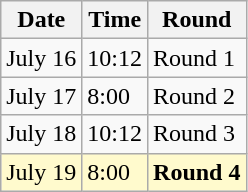<table class="wikitable">
<tr>
<th>Date</th>
<th>Time</th>
<th>Round</th>
</tr>
<tr>
<td>July 16</td>
<td>10:12</td>
<td>Round 1</td>
</tr>
<tr>
<td>July 17</td>
<td>8:00</td>
<td>Round 2</td>
</tr>
<tr>
<td>July 18</td>
<td>10:12</td>
<td>Round 3</td>
</tr>
<tr style=background:lemonchiffon>
<td>July 19</td>
<td>8:00</td>
<td><strong>Round 4</strong></td>
</tr>
</table>
